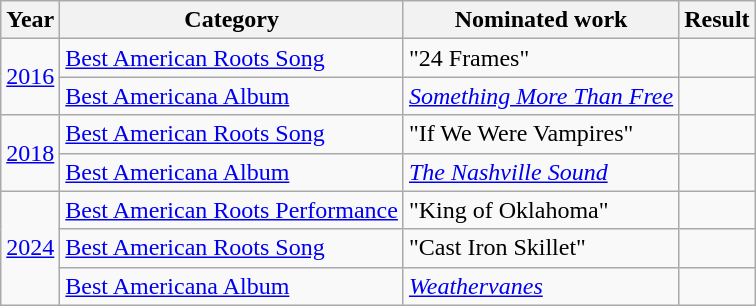<table class="wikitable">
<tr>
<th>Year</th>
<th>Category</th>
<th>Nominated work</th>
<th>Result</th>
</tr>
<tr>
<td rowspan="2"><a href='#'>2016</a></td>
<td><a href='#'>Best American Roots Song</a></td>
<td>"24 Frames"</td>
<td></td>
</tr>
<tr>
<td><a href='#'>Best Americana Album</a></td>
<td><em><a href='#'>Something More Than Free</a></em></td>
<td></td>
</tr>
<tr>
<td rowspan="2"><a href='#'>2018</a></td>
<td><a href='#'>Best American Roots Song</a></td>
<td>"If We Were Vampires"</td>
<td></td>
</tr>
<tr>
<td><a href='#'>Best Americana Album</a></td>
<td><em><a href='#'>The Nashville Sound</a></em></td>
<td></td>
</tr>
<tr>
<td rowspan="3"><a href='#'>2024</a></td>
<td><a href='#'>Best American Roots Performance</a></td>
<td>"King of Oklahoma"</td>
<td></td>
</tr>
<tr>
<td><a href='#'>Best American Roots Song</a></td>
<td>"Cast Iron Skillet"</td>
<td></td>
</tr>
<tr>
<td><a href='#'>Best Americana Album</a></td>
<td><em><a href='#'>Weathervanes</a></em></td>
<td></td>
</tr>
</table>
